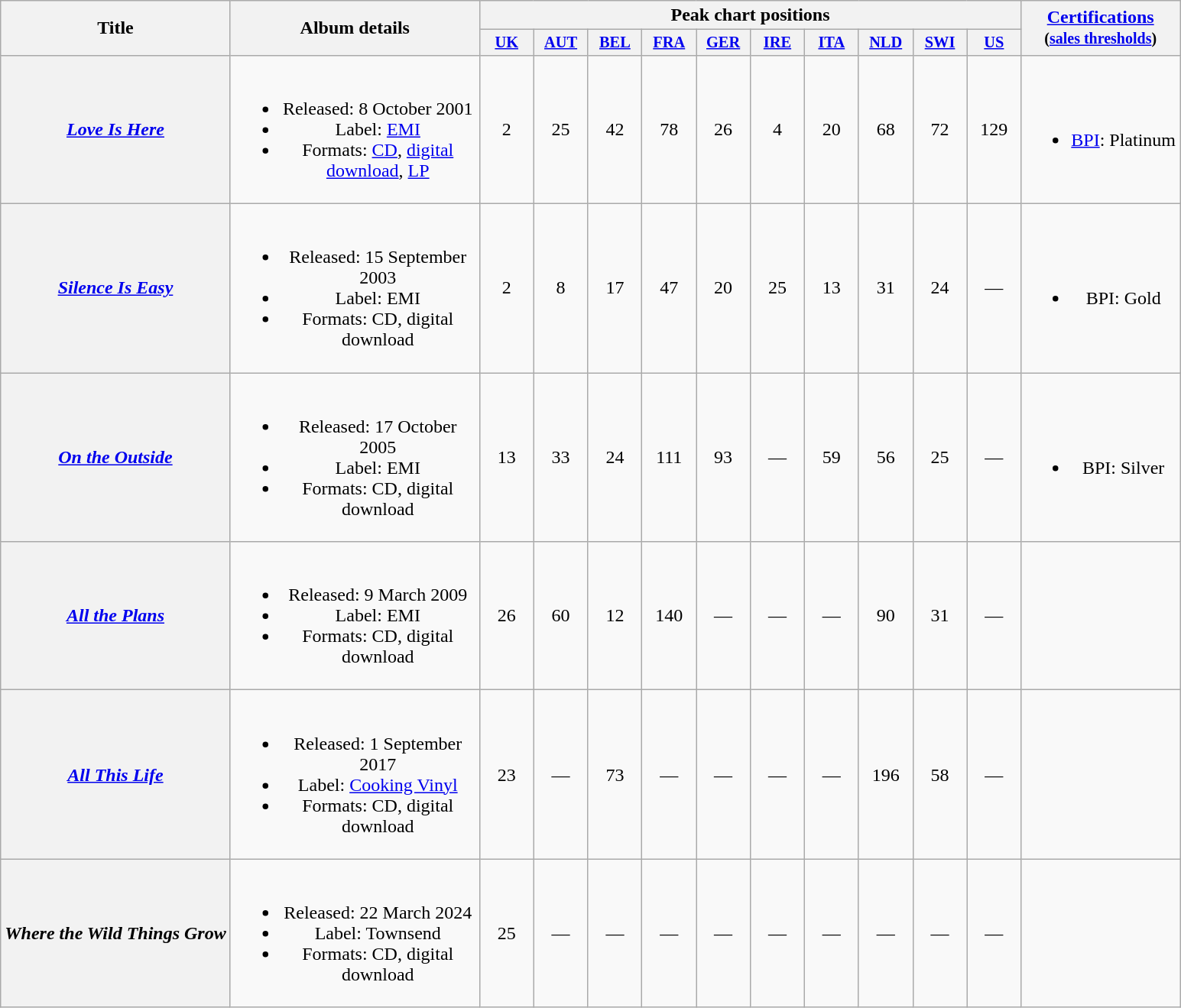<table class="wikitable plainrowheaders" style="text-align:center;">
<tr>
<th rowspan="2">Title</th>
<th width="210" rowspan="2">Album details</th>
<th colspan="10">Peak chart positions</th>
<th rowspan="2"><a href='#'>Certifications</a><br><small>(<a href='#'>sales thresholds</a>)</small></th>
</tr>
<tr>
<th style="width:3em;font-size:85%;"><a href='#'>UK</a><br></th>
<th style="width:3em;font-size:85%;"><a href='#'>AUT</a><br></th>
<th style="width:3em;font-size:85%;"><a href='#'>BEL</a><br></th>
<th style="width:3em;font-size:85%;"><a href='#'>FRA</a><br></th>
<th style="width:3em;font-size:85%;"><a href='#'>GER</a><br></th>
<th style="width:3em;font-size:85%;"><a href='#'>IRE</a><br></th>
<th style="width:3em;font-size:85%;"><a href='#'>ITA</a><br></th>
<th style="width:3em;font-size:85%;"><a href='#'>NLD</a><br></th>
<th style="width:3em;font-size:85%;"><a href='#'>SWI</a><br></th>
<th style="width:3em;font-size:85%;"><a href='#'>US</a><br></th>
</tr>
<tr>
<th scope="row"><em><a href='#'>Love Is Here</a></em></th>
<td><br><ul><li>Released: 8 October 2001</li><li>Label: <a href='#'>EMI</a></li><li>Formats: <a href='#'>CD</a>, <a href='#'>digital download</a>, <a href='#'>LP</a></li></ul></td>
<td>2</td>
<td>25</td>
<td>42</td>
<td>78</td>
<td>26</td>
<td>4</td>
<td>20</td>
<td>68</td>
<td>72</td>
<td>129</td>
<td><br><ul><li><a href='#'>BPI</a>: Platinum</li></ul></td>
</tr>
<tr>
<th scope="row"><em><a href='#'>Silence Is Easy</a></em></th>
<td><br><ul><li>Released: 15 September 2003</li><li>Label: EMI</li><li>Formats: CD, digital download</li></ul></td>
<td>2</td>
<td>8</td>
<td>17</td>
<td>47</td>
<td>20</td>
<td>25</td>
<td>13</td>
<td>31</td>
<td>24</td>
<td>—</td>
<td><br><ul><li>BPI: Gold</li></ul></td>
</tr>
<tr>
<th scope="row"><em><a href='#'>On the Outside</a></em></th>
<td><br><ul><li>Released: 17 October 2005</li><li>Label: EMI</li><li>Formats: CD, digital download</li></ul></td>
<td>13</td>
<td>33</td>
<td>24</td>
<td>111</td>
<td>93</td>
<td>—</td>
<td>59</td>
<td>56</td>
<td>25</td>
<td>—</td>
<td><br><ul><li>BPI: Silver</li></ul></td>
</tr>
<tr>
<th scope="row"><em><a href='#'>All the Plans</a></em></th>
<td><br><ul><li>Released: 9 March 2009</li><li>Label: EMI</li><li>Formats: CD, digital download</li></ul></td>
<td>26</td>
<td>60</td>
<td>12</td>
<td>140</td>
<td>—</td>
<td>—</td>
<td>—</td>
<td>90</td>
<td>31</td>
<td>—</td>
<td></td>
</tr>
<tr>
<th scope="row"><em><a href='#'>All This Life</a></em></th>
<td><br><ul><li>Released: 1 September 2017</li><li>Label: <a href='#'>Cooking Vinyl</a></li><li>Formats: CD, digital download</li></ul></td>
<td>23</td>
<td>—</td>
<td>73</td>
<td>—</td>
<td>—</td>
<td>—</td>
<td>—</td>
<td>196</td>
<td>58</td>
<td>—</td>
<td></td>
</tr>
<tr>
<th scope="row"><em>Where the Wild Things Grow</em></th>
<td><br><ul><li>Released: 22 March 2024</li><li>Label: Townsend</li><li>Formats: CD, digital download</li></ul></td>
<td>25</td>
<td>—</td>
<td>—</td>
<td>—</td>
<td>—</td>
<td>—</td>
<td>—</td>
<td>—</td>
<td>—</td>
<td>—</td>
<td></td>
</tr>
</table>
